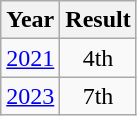<table class="wikitable" style="text-align:center">
<tr>
<th>Year</th>
<th>Result</th>
</tr>
<tr>
<td><a href='#'>2021</a></td>
<td>4th</td>
</tr>
<tr>
<td><a href='#'>2023</a></td>
<td>7th</td>
</tr>
</table>
